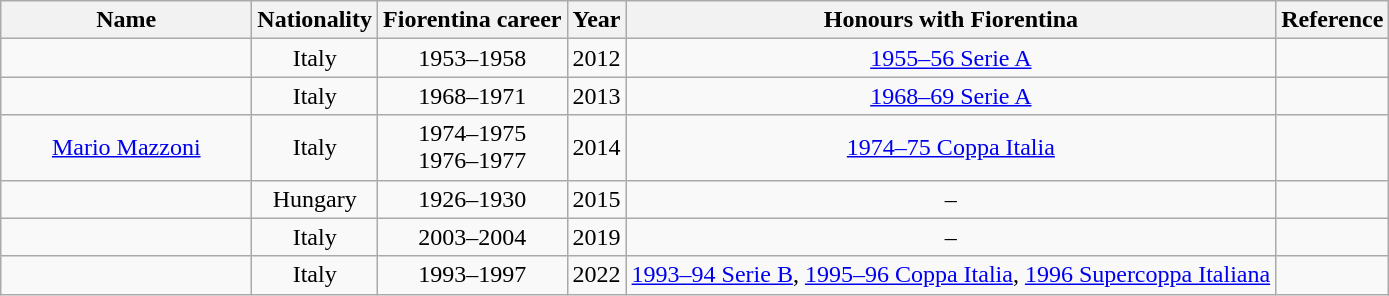<table class="wikitable sortable" style="text-align: center;">
<tr>
<th style="width:10em">Name</th>
<th>Nationality</th>
<th>Fiorentina career</th>
<th>Year</th>
<th>Honours with Fiorentina</th>
<th>Reference</th>
</tr>
<tr>
<td></td>
<td>Italy</td>
<td>1953–1958</td>
<td>2012</td>
<td><a href='#'>1955–56 Serie A</a></td>
<td></td>
</tr>
<tr>
<td></td>
<td>Italy</td>
<td>1968–1971</td>
<td>2013</td>
<td><a href='#'>1968–69 Serie A</a></td>
<td></td>
</tr>
<tr>
<td><a href='#'>Mario Mazzoni</a></td>
<td>Italy</td>
<td>1974–1975<br>1976–1977</td>
<td>2014</td>
<td><a href='#'>1974–75 Coppa Italia</a></td>
<td></td>
</tr>
<tr>
<td></td>
<td>Hungary</td>
<td>1926–1930</td>
<td>2015</td>
<td>–</td>
<td></td>
</tr>
<tr>
<td></td>
<td>Italy</td>
<td>2003–2004</td>
<td>2019</td>
<td>–</td>
<td></td>
</tr>
<tr>
<td></td>
<td>Italy</td>
<td>1993–1997</td>
<td>2022</td>
<td><a href='#'>1993–94 Serie B</a>, <a href='#'>1995–96 Coppa Italia</a>, <a href='#'>1996 Supercoppa Italiana</a></td>
<td></td>
</tr>
</table>
